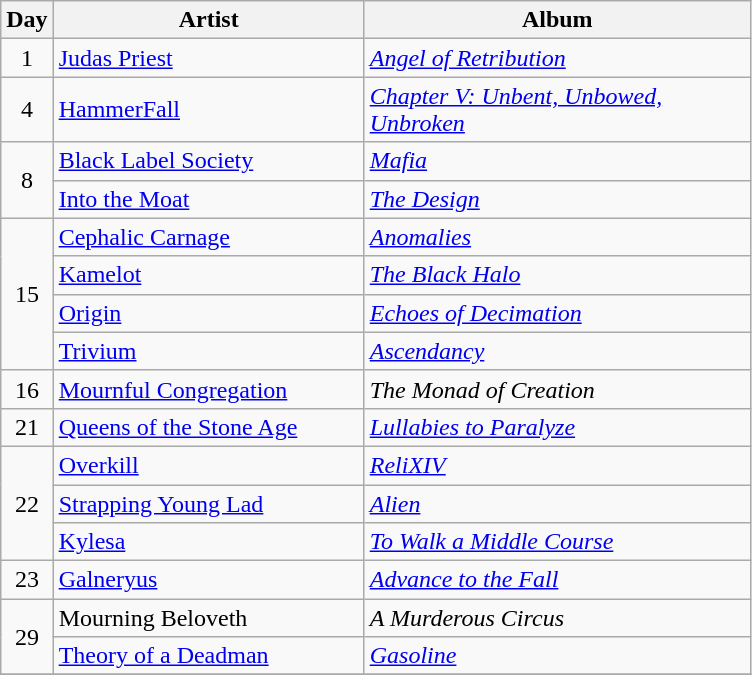<table class="wikitable">
<tr>
<th style="width:20px;">Day</th>
<th style="width:200px;">Artist</th>
<th style="width:250px;">Album</th>
</tr>
<tr>
<td style="text-align:center;">1</td>
<td><a href='#'>Judas Priest</a></td>
<td><em><a href='#'>Angel of Retribution</a></em></td>
</tr>
<tr>
<td style="text-align:center;">4</td>
<td><a href='#'>HammerFall</a></td>
<td><em><a href='#'>Chapter V: Unbent, Unbowed, Unbroken</a></em></td>
</tr>
<tr>
<td style="text-align:center;" rowspan="2">8</td>
<td><a href='#'>Black Label Society</a></td>
<td><em><a href='#'>Mafia</a></em></td>
</tr>
<tr>
<td><a href='#'>Into the Moat</a></td>
<td><em><a href='#'>The Design</a></em></td>
</tr>
<tr>
<td style="text-align:center;" rowspan="4">15</td>
<td><a href='#'>Cephalic Carnage</a></td>
<td><em><a href='#'>Anomalies</a></em></td>
</tr>
<tr>
<td><a href='#'>Kamelot</a></td>
<td><em><a href='#'>The Black Halo</a></em></td>
</tr>
<tr>
<td><a href='#'>Origin</a></td>
<td><em><a href='#'>Echoes of Decimation</a></em></td>
</tr>
<tr>
<td><a href='#'>Trivium</a></td>
<td><em><a href='#'>Ascendancy</a></em></td>
</tr>
<tr>
<td style="text-align:center;">16</td>
<td><a href='#'>Mournful Congregation</a></td>
<td><em>The Monad of Creation</em></td>
</tr>
<tr>
<td style="text-align:center;">21</td>
<td><a href='#'>Queens of the Stone Age</a></td>
<td><em><a href='#'>Lullabies to Paralyze</a></em></td>
</tr>
<tr>
<td style="text-align:center;" rowspan="3">22</td>
<td><a href='#'>Overkill</a></td>
<td><em><a href='#'>ReliXIV</a></em></td>
</tr>
<tr>
<td><a href='#'>Strapping Young Lad</a></td>
<td><em><a href='#'>Alien</a></em></td>
</tr>
<tr>
<td><a href='#'>Kylesa</a></td>
<td><em><a href='#'>To Walk a Middle Course</a></em></td>
</tr>
<tr>
<td style="text-align:center;">23</td>
<td><a href='#'>Galneryus</a></td>
<td><em><a href='#'>Advance to the Fall</a></em></td>
</tr>
<tr>
<td style="text-align:center;" rowspan="2">29</td>
<td>Mourning Beloveth</td>
<td><em>A Murderous Circus</em></td>
</tr>
<tr>
<td><a href='#'>Theory of a Deadman</a></td>
<td><em><a href='#'>Gasoline</a></em></td>
</tr>
<tr>
</tr>
</table>
